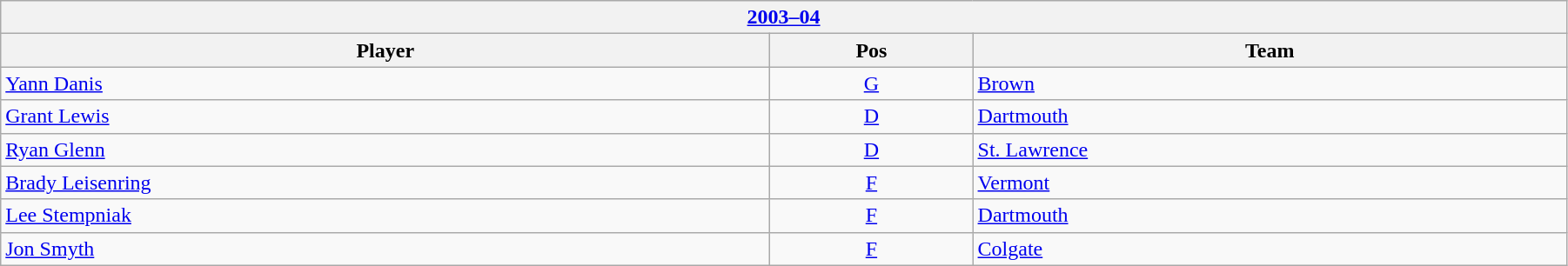<table class="wikitable" width=95%>
<tr>
<th colspan=3><a href='#'>2003–04</a></th>
</tr>
<tr>
<th>Player</th>
<th>Pos</th>
<th>Team</th>
</tr>
<tr>
<td><a href='#'>Yann Danis</a></td>
<td align=center><a href='#'>G</a></td>
<td><a href='#'>Brown</a></td>
</tr>
<tr>
<td><a href='#'>Grant Lewis</a></td>
<td align=center><a href='#'>D</a></td>
<td><a href='#'>Dartmouth</a></td>
</tr>
<tr>
<td><a href='#'>Ryan Glenn</a></td>
<td align=center><a href='#'>D</a></td>
<td><a href='#'>St. Lawrence</a></td>
</tr>
<tr>
<td><a href='#'>Brady Leisenring</a></td>
<td align=center><a href='#'>F</a></td>
<td><a href='#'>Vermont</a></td>
</tr>
<tr>
<td><a href='#'>Lee Stempniak</a></td>
<td align=center><a href='#'>F</a></td>
<td><a href='#'>Dartmouth</a></td>
</tr>
<tr>
<td><a href='#'>Jon Smyth</a></td>
<td align=center><a href='#'>F</a></td>
<td><a href='#'>Colgate</a></td>
</tr>
</table>
